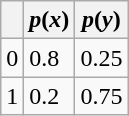<table class="wikitable">
<tr>
<th></th>
<th><em>p</em>(<em>x</em>)</th>
<th><em>p</em>(<em>y</em>)</th>
</tr>
<tr>
<td>0</td>
<td>0.8</td>
<td>0.25</td>
</tr>
<tr>
<td>1</td>
<td>0.2</td>
<td>0.75</td>
</tr>
</table>
